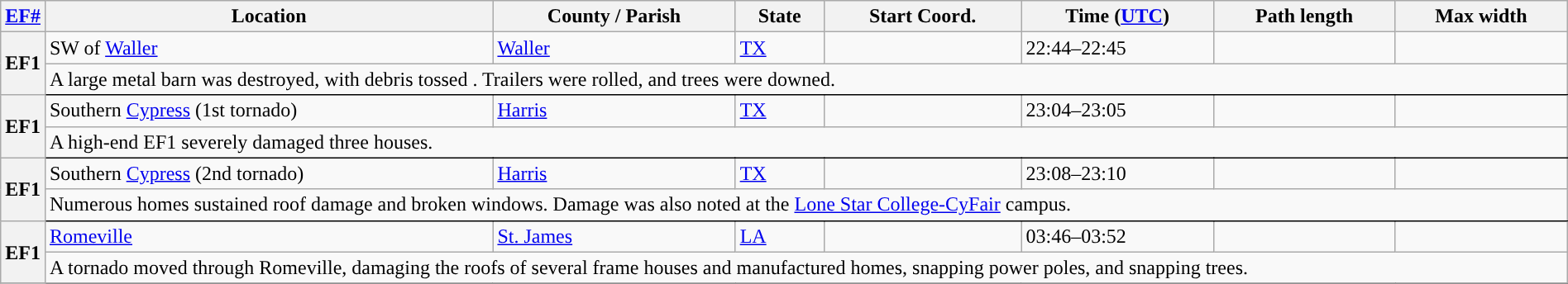<table class="wikitable sortable" style="width:100%;">
<tr>
<th scope="col" width="2%" align="center"><a href='#'>EF#</a></th>
<th scope="col" align="center" class="unsortable">Location</th>
<th scope="col" align="center" class="unsortable">County / Parish</th>
<th scope="col" align="center">State</th>
<th scope="col" align="center">Start Coord.</th>
<th scope="col" align="center">Time (<a href='#'>UTC</a>)</th>
<th scope="col" align="center">Path length</th>
<th scope="col" align="center">Max width</th>
</tr>
<tr>
<th scope="row" rowspan="2" style="background-color:#">EF1</th>
<td>SW of <a href='#'>Waller</a></td>
<td><a href='#'>Waller</a></td>
<td><a href='#'>TX</a></td>
<td></td>
<td>22:44–22:45</td>
<td></td>
<td></td>
</tr>
<tr class="expand-child">
<td colspan="8" style=" border-bottom: 1px solid black;">A large metal barn was destroyed, with debris tossed . Trailers were rolled, and trees were downed.</td>
</tr>
<tr>
<th scope="row" rowspan="2" style="background-color:#">EF1</th>
<td>Southern <a href='#'>Cypress</a> (1st tornado)</td>
<td><a href='#'>Harris</a></td>
<td><a href='#'>TX</a></td>
<td></td>
<td>23:04–23:05</td>
<td></td>
<td></td>
</tr>
<tr class="expand-child">
<td colspan="8" style=" border-bottom: 1px solid black;">A high-end EF1 severely damaged three houses.</td>
</tr>
<tr>
<th scope="row" rowspan="2" style="background-color:#">EF1</th>
<td>Southern <a href='#'>Cypress</a> (2nd tornado)</td>
<td><a href='#'>Harris</a></td>
<td><a href='#'>TX</a></td>
<td></td>
<td>23:08–23:10</td>
<td></td>
<td></td>
</tr>
<tr class="expand-child">
<td colspan="8" style=" border-bottom: 1px solid black;">Numerous homes sustained roof damage and broken windows. Damage was also noted at the <a href='#'>Lone Star College-CyFair</a> campus.</td>
</tr>
<tr>
<th scope="row" rowspan="2" style="background-color:#">EF1</th>
<td><a href='#'>Romeville</a></td>
<td><a href='#'>St. James</a></td>
<td><a href='#'>LA</a></td>
<td></td>
<td>03:46–03:52</td>
<td></td>
<td></td>
</tr>
<tr class="expand-child">
<td colspan="8" style=" border-bottom: 1px solid black;">A tornado moved through Romeville, damaging the roofs of several frame houses and manufactured homes, snapping power poles, and snapping trees.</td>
</tr>
<tr>
</tr>
</table>
